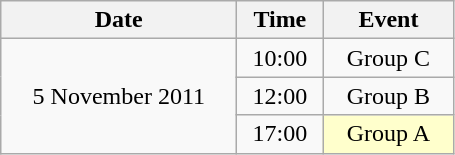<table class = "wikitable" style="text-align:center;">
<tr>
<th width=150>Date</th>
<th width=50>Time</th>
<th width=80>Event</th>
</tr>
<tr>
<td rowspan=3>5 November 2011</td>
<td>10:00</td>
<td>Group C</td>
</tr>
<tr>
<td>12:00</td>
<td>Group B</td>
</tr>
<tr>
<td>17:00</td>
<td bgcolor=ffffcc>Group A</td>
</tr>
</table>
